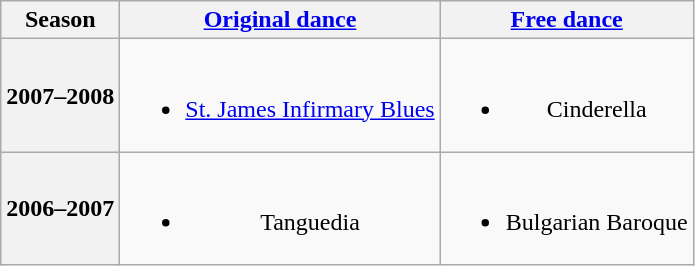<table class="wikitable" style="text-align:center">
<tr>
<th>Season</th>
<th><a href='#'>Original dance</a></th>
<th><a href='#'>Free dance</a></th>
</tr>
<tr>
<th>2007–2008 <br> </th>
<td><br><ul><li><a href='#'>St. James Infirmary Blues</a></li></ul></td>
<td><br><ul><li>Cinderella</li></ul></td>
</tr>
<tr>
<th>2006–2007 <br> </th>
<td><br><ul><li>Tanguedia <br></li></ul></td>
<td><br><ul><li>Bulgarian Baroque <br></li></ul></td>
</tr>
</table>
